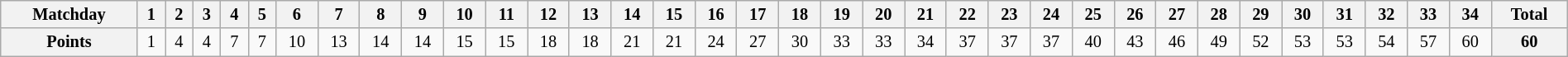<table class="wikitable" style="width:100%; font-size:85%;">
<tr valign=top>
<th align=center>Matchday</th>
<th align=center>1</th>
<th align=center>2</th>
<th align=center>3</th>
<th align=center>4</th>
<th align=center>5</th>
<th align=center>6</th>
<th align=center>7</th>
<th align=center>8</th>
<th align=center>9</th>
<th align=center>10</th>
<th align=center>11</th>
<th align=center>12</th>
<th align=center>13</th>
<th align=center>14</th>
<th align=center>15</th>
<th align=center>16</th>
<th align=center>17</th>
<th align=center>18</th>
<th align=center>19</th>
<th align=center>20</th>
<th align=center>21</th>
<th align=center>22</th>
<th align=center>23</th>
<th align=center>24</th>
<th align=center>25</th>
<th align=center>26</th>
<th align=center>27</th>
<th align=center>28</th>
<th align=center>29</th>
<th align=center>30</th>
<th align=center>31</th>
<th align=center>32</th>
<th align=center>33</th>
<th align=center>34</th>
<th align=center><strong>Total</strong></th>
</tr>
<tr>
<th align=center>Points</th>
<td align=center>1</td>
<td align=center>4</td>
<td align=center>4</td>
<td align=center>7</td>
<td align=center>7</td>
<td align=center>10</td>
<td align=center>13</td>
<td align=center>14</td>
<td align=center>14</td>
<td align=center>15</td>
<td align=center>15</td>
<td align=center>18</td>
<td align=center>18</td>
<td align=center>21</td>
<td align=center>21</td>
<td align=center>24</td>
<td align=center>27</td>
<td align=center>30</td>
<td align=center>33</td>
<td align=center>33</td>
<td align=center>34</td>
<td align=center>37</td>
<td align=center>37</td>
<td align=center>37</td>
<td align=center>40</td>
<td align=center>43</td>
<td align=center>46</td>
<td align=center>49</td>
<td align=center>52</td>
<td align=center>53</td>
<td align=center>53</td>
<td align=center>54</td>
<td align=center>57</td>
<td align=center>60</td>
<th align=center><strong>60</strong></th>
</tr>
</table>
